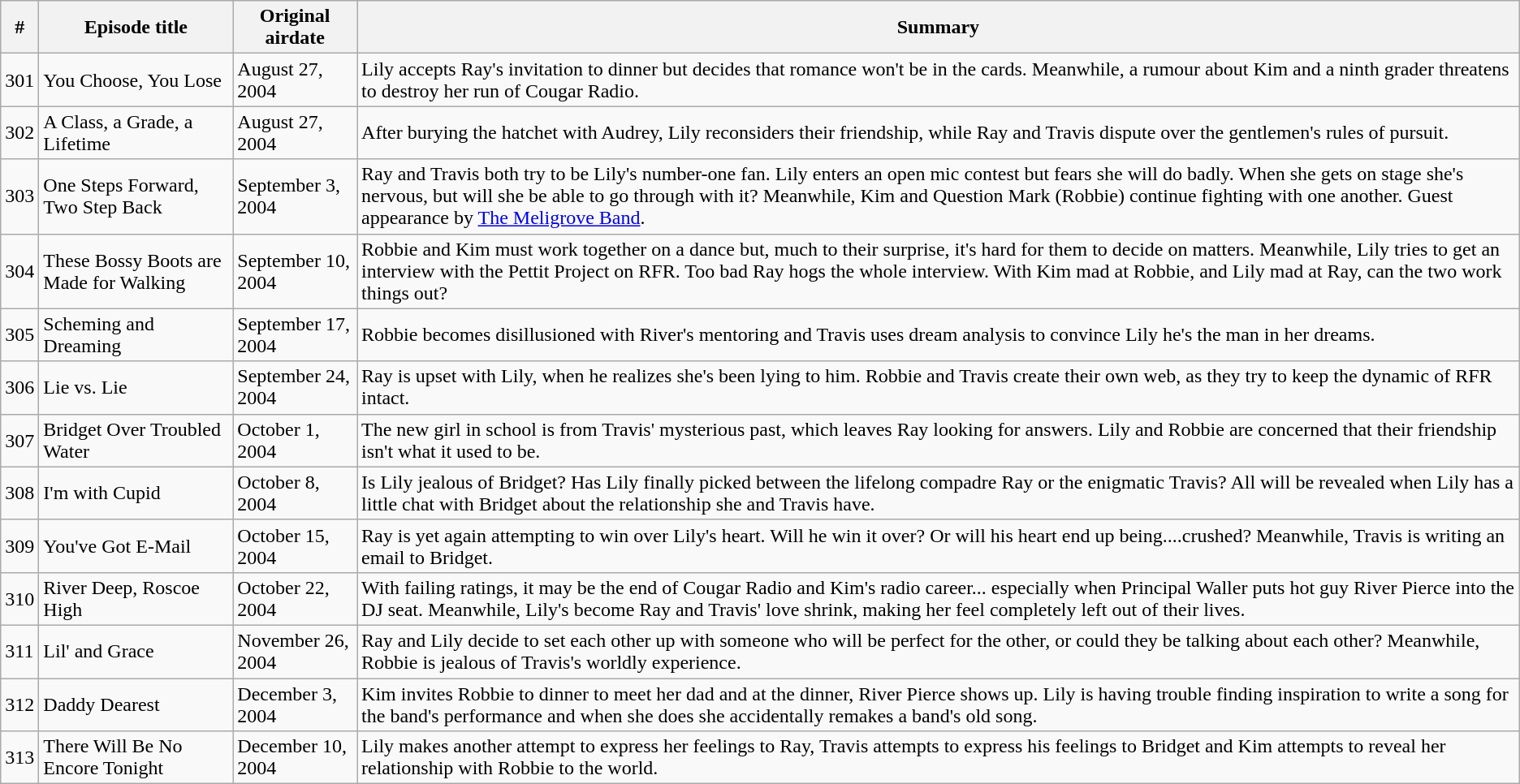<table class="wikitable">
<tr>
<th>#</th>
<th>Episode title</th>
<th>Original airdate</th>
<th>Summary</th>
</tr>
<tr>
<td>301</td>
<td>You Choose, You Lose</td>
<td>August 27, 2004</td>
<td>Lily accepts Ray's invitation to dinner but decides that romance won't be in the cards. Meanwhile, a rumour about Kim and a ninth grader threatens to destroy her run of Cougar Radio.</td>
</tr>
<tr>
<td>302</td>
<td>A Class, a Grade, a Lifetime</td>
<td>August 27, 2004</td>
<td>After burying the hatchet with Audrey, Lily reconsiders their friendship, while Ray and Travis dispute over the gentlemen's rules of pursuit.</td>
</tr>
<tr>
<td>303</td>
<td>One Steps Forward, Two Step Back</td>
<td>September 3, 2004</td>
<td>Ray and Travis both try to be Lily's number-one fan. Lily enters an open mic contest but fears she will do badly. When she gets on stage she's nervous, but will she be able to go through with it? Meanwhile, Kim and Question Mark (Robbie) continue fighting with one another.  Guest appearance by <a href='#'>The Meligrove Band</a>.</td>
</tr>
<tr>
<td>304</td>
<td>These Bossy Boots are Made for Walking</td>
<td>September 10, 2004</td>
<td>Robbie and Kim must work together on a dance but, much to their surprise, it's hard for them to decide on matters. Meanwhile, Lily tries to get an interview with the Pettit Project on RFR. Too bad Ray hogs the whole interview. With Kim mad at Robbie, and Lily mad at Ray, can the two work things out?</td>
</tr>
<tr>
<td>305</td>
<td>Scheming and Dreaming</td>
<td>September 17, 2004</td>
<td>Robbie becomes disillusioned with River's mentoring and Travis uses dream analysis to convince Lily he's the man in her dreams.</td>
</tr>
<tr>
<td>306</td>
<td>Lie vs. Lie</td>
<td>September 24, 2004</td>
<td>Ray is upset with Lily, when he realizes she's been lying to him. Robbie and Travis create their own web, as they try to keep the dynamic of RFR intact.</td>
</tr>
<tr>
<td>307</td>
<td>Bridget Over Troubled Water</td>
<td>October 1, 2004</td>
<td>The new girl in school is from Travis' mysterious past, which leaves Ray looking for answers. Lily and Robbie are concerned that their friendship isn't what it used to be.</td>
</tr>
<tr>
<td>308</td>
<td>I'm with Cupid</td>
<td>October 8, 2004</td>
<td>Is Lily jealous of Bridget? Has Lily finally picked between the lifelong compadre Ray or the enigmatic Travis? All will be revealed when Lily has a little chat with Bridget about the relationship she and Travis have.</td>
</tr>
<tr>
<td>309</td>
<td>You've Got E-Mail</td>
<td>October 15, 2004</td>
<td>Ray is yet again attempting to win over Lily's heart. Will he win it over? Or will his heart end up being....crushed? Meanwhile, Travis is writing an email to Bridget.</td>
</tr>
<tr>
<td>310</td>
<td>River Deep, Roscoe High</td>
<td>October 22, 2004</td>
<td>With failing ratings, it may be the end of Cougar Radio and Kim's radio career... especially when Principal Waller puts hot guy River Pierce into the DJ seat. Meanwhile, Lily's become Ray and Travis' love shrink, making her feel completely left out of their lives.</td>
</tr>
<tr>
<td>311</td>
<td>Lil' and Grace</td>
<td>November 26, 2004</td>
<td>Ray and Lily decide to set each other up with someone who will be perfect for the other, or could they be talking about each other? Meanwhile, Robbie is jealous of Travis's worldly experience.</td>
</tr>
<tr>
<td>312</td>
<td>Daddy Dearest</td>
<td>December 3, 2004</td>
<td>Kim invites Robbie to dinner to meet her dad and at the dinner, River Pierce shows up. Lily is having trouble finding inspiration to write a song for the band's performance and when she does she accidentally remakes a band's old song.</td>
</tr>
<tr>
<td>313</td>
<td>There Will Be No Encore Tonight</td>
<td>December 10, 2004</td>
<td>Lily makes another attempt to express her feelings to Ray, Travis attempts to express his feelings to Bridget and Kim attempts to reveal her relationship with Robbie to the world.</td>
</tr>
</table>
